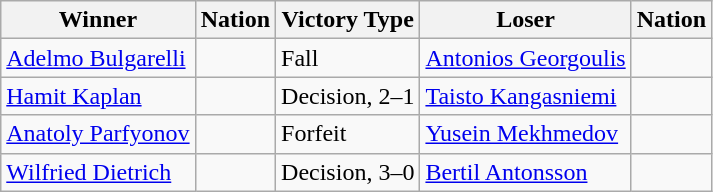<table class="wikitable sortable" style="text-align:left;">
<tr>
<th>Winner</th>
<th>Nation</th>
<th>Victory Type</th>
<th>Loser</th>
<th>Nation</th>
</tr>
<tr>
<td><a href='#'>Adelmo Bulgarelli</a></td>
<td></td>
<td>Fall</td>
<td><a href='#'>Antonios Georgoulis</a></td>
<td></td>
</tr>
<tr>
<td><a href='#'>Hamit Kaplan</a></td>
<td></td>
<td>Decision, 2–1</td>
<td><a href='#'>Taisto Kangasniemi</a></td>
<td></td>
</tr>
<tr>
<td><a href='#'>Anatoly Parfyonov</a></td>
<td></td>
<td>Forfeit</td>
<td><a href='#'>Yusein Mekhmedov</a></td>
<td></td>
</tr>
<tr>
<td><a href='#'>Wilfried Dietrich</a></td>
<td></td>
<td>Decision, 3–0</td>
<td><a href='#'>Bertil Antonsson</a></td>
<td></td>
</tr>
</table>
